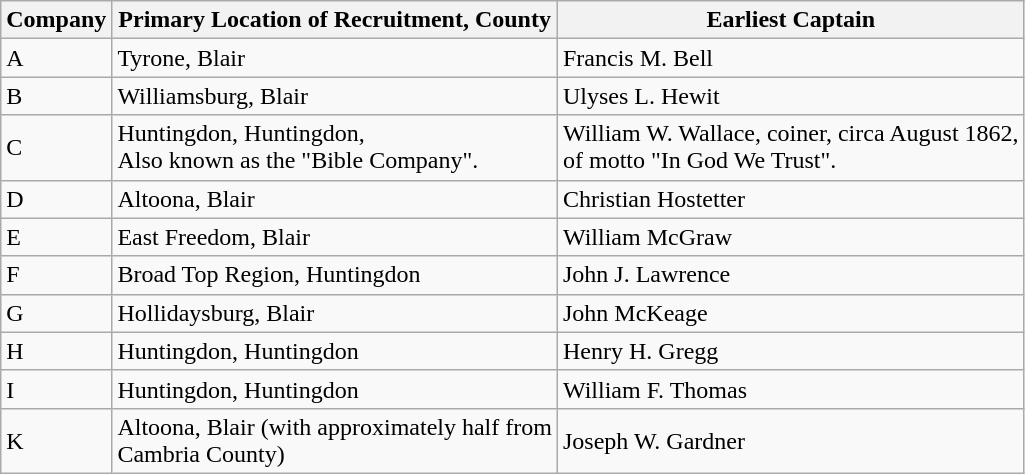<table class="wikitable">
<tr>
<th>Company</th>
<th>Primary Location of Recruitment, County</th>
<th>Earliest Captain</th>
</tr>
<tr>
<td>A</td>
<td>Tyrone, Blair</td>
<td>Francis M. Bell</td>
</tr>
<tr>
<td>B</td>
<td>Williamsburg, Blair</td>
<td>Ulyses L. Hewit</td>
</tr>
<tr>
<td>C</td>
<td>Huntingdon, Huntingdon,<br>Also known as the "Bible Company".</td>
<td>William W. Wallace, coiner, circa August 1862,<br>of motto "In God We Trust".</td>
</tr>
<tr>
<td>D</td>
<td>Altoona, Blair</td>
<td>Christian Hostetter</td>
</tr>
<tr>
<td>E</td>
<td>East Freedom, Blair</td>
<td>William McGraw</td>
</tr>
<tr>
<td>F</td>
<td>Broad Top Region, Huntingdon</td>
<td>John J. Lawrence</td>
</tr>
<tr>
<td>G</td>
<td>Hollidaysburg, Blair</td>
<td>John McKeage</td>
</tr>
<tr>
<td>H</td>
<td>Huntingdon, Huntingdon</td>
<td>Henry H. Gregg</td>
</tr>
<tr>
<td>I</td>
<td>Huntingdon, Huntingdon</td>
<td>William F. Thomas</td>
</tr>
<tr>
<td>K</td>
<td>Altoona, Blair (with approximately half from<br>Cambria County)</td>
<td>Joseph W. Gardner</td>
</tr>
</table>
